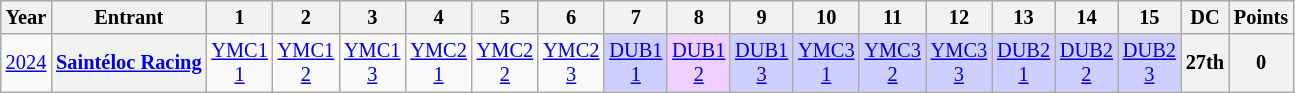<table class="wikitable" style="text-align:center; font-size:85%">
<tr>
<th>Year</th>
<th>Entrant</th>
<th>1</th>
<th>2</th>
<th>3</th>
<th>4</th>
<th>5</th>
<th>6</th>
<th>7</th>
<th>8</th>
<th>9</th>
<th>10</th>
<th>11</th>
<th>12</th>
<th>13</th>
<th>14</th>
<th>15</th>
<th>DC</th>
<th>Points</th>
</tr>
<tr>
<td><a href='#'>2024</a></td>
<th nowrap><a href='#'>Saintéloc Racing</a></th>
<td style="background:#;"><a href='#'>YMC1<br>1</a><br></td>
<td style="background:#;"><a href='#'>YMC1<br>2</a><br></td>
<td style="background:#;"><a href='#'>YMC1<br>3</a><br></td>
<td style="background:#;"><a href='#'>YMC2<br>1</a><br></td>
<td style="background:#;"><a href='#'>YMC2<br>2</a><br></td>
<td style="background:#;"><a href='#'>YMC2<br>3</a><br></td>
<td style="background:#CFCFFF;"><a href='#'>DUB1<br>1</a><br></td>
<td style="background:#EFCFFF;"><a href='#'>DUB1<br>2</a><br></td>
<td style="background:#CFCFFF;"><a href='#'>DUB1<br>3</a><br></td>
<td style="background:#CFCFFF;"><a href='#'>YMC3<br>1</a><br></td>
<td style="background:#CFCFFF;"><a href='#'>YMC3<br>2</a><br></td>
<td style="background:#CFCFFF;"><a href='#'>YMC3<br>3</a><br></td>
<td style="background:#CFCFFF;"><a href='#'>DUB2<br>1</a><br></td>
<td style="background:#CFCFFF;"><a href='#'>DUB2<br>2</a><br></td>
<td style="background:#CFCFFF;"><a href='#'>DUB2<br>3</a><br></td>
<th>27th</th>
<th>0</th>
</tr>
</table>
